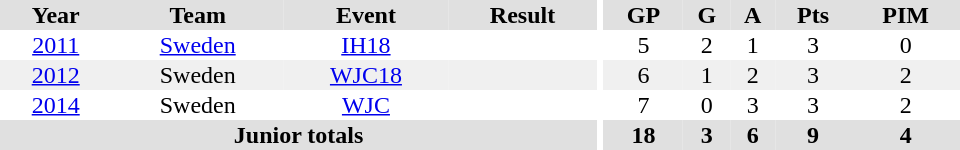<table border="0" cellpadding="1" cellspacing="0" ID="Table3" style="text-align:center; width:40em">
<tr ALIGN="center" bgcolor="#e0e0e0">
<th>Year</th>
<th>Team</th>
<th>Event</th>
<th>Result</th>
<th rowspan="99" bgcolor="#ffffff"></th>
<th>GP</th>
<th>G</th>
<th>A</th>
<th>Pts</th>
<th>PIM</th>
</tr>
<tr>
<td><a href='#'>2011</a></td>
<td><a href='#'>Sweden</a></td>
<td><a href='#'>IH18</a></td>
<td></td>
<td>5</td>
<td>2</td>
<td>1</td>
<td>3</td>
<td>0</td>
</tr>
<tr bgcolor="#f0f0f0">
<td><a href='#'>2012</a></td>
<td>Sweden</td>
<td><a href='#'>WJC18</a></td>
<td></td>
<td>6</td>
<td>1</td>
<td>2</td>
<td>3</td>
<td>2</td>
</tr>
<tr>
<td><a href='#'>2014</a></td>
<td>Sweden</td>
<td><a href='#'>WJC</a></td>
<td></td>
<td>7</td>
<td>0</td>
<td>3</td>
<td>3</td>
<td>2</td>
</tr>
<tr bgcolor="#e0e0e0">
<th colspan="4">Junior totals</th>
<th>18</th>
<th>3</th>
<th>6</th>
<th>9</th>
<th>4</th>
</tr>
</table>
